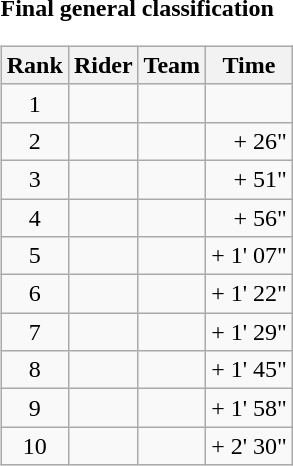<table>
<tr>
<td><strong>Final general classification</strong><br><table class="wikitable">
<tr>
<th scope="col">Rank</th>
<th scope="col">Rider</th>
<th scope="col">Team</th>
<th scope="col">Time</th>
</tr>
<tr>
<td style="text-align:center;">1</td>
<td></td>
<td></td>
<td style="text-align:right;"></td>
</tr>
<tr>
<td style="text-align:center;">2</td>
<td></td>
<td></td>
<td style="text-align:right;">+ 26"</td>
</tr>
<tr>
<td style="text-align:center;">3</td>
<td></td>
<td></td>
<td style="text-align:right;">+ 51"</td>
</tr>
<tr>
<td style="text-align:center;">4</td>
<td></td>
<td></td>
<td style="text-align:right;">+ 56"</td>
</tr>
<tr>
<td style="text-align:center;">5</td>
<td></td>
<td></td>
<td style="text-align:right;">+ 1' 07"</td>
</tr>
<tr>
<td style="text-align:center;">6</td>
<td></td>
<td></td>
<td style="text-align:right;">+ 1' 22"</td>
</tr>
<tr>
<td style="text-align:center;">7</td>
<td></td>
<td></td>
<td style="text-align:right;">+ 1' 29"</td>
</tr>
<tr>
<td style="text-align:center;">8</td>
<td></td>
<td></td>
<td style="text-align:right;">+ 1' 45"</td>
</tr>
<tr>
<td style="text-align:center;">9</td>
<td></td>
<td></td>
<td style="text-align:right;">+ 1' 58"</td>
</tr>
<tr>
<td style="text-align:center;">10</td>
<td></td>
<td></td>
<td style="text-align:right;">+ 2' 30"</td>
</tr>
</table>
</td>
</tr>
</table>
